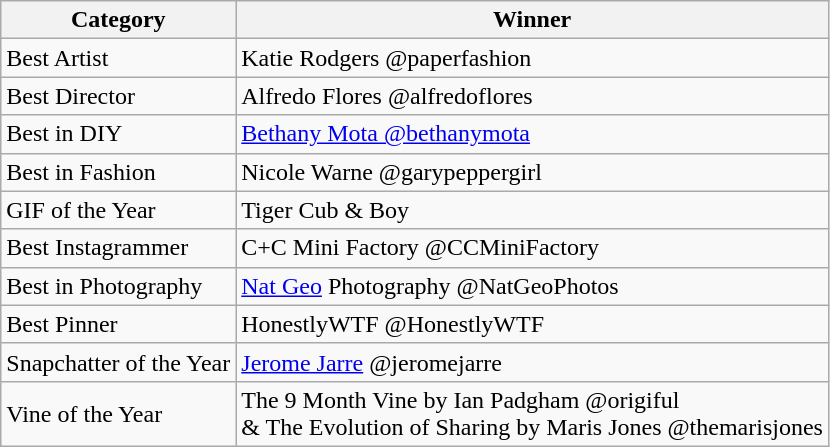<table class="wikitable">
<tr>
<th>Category</th>
<th>Winner</th>
</tr>
<tr>
<td>Best Artist</td>
<td>Katie Rodgers @paperfashion</td>
</tr>
<tr>
<td>Best Director</td>
<td>Alfredo Flores @alfredoflores</td>
</tr>
<tr>
<td>Best in DIY</td>
<td><a href='#'>Bethany Mota @bethanymota</a></td>
</tr>
<tr>
<td>Best in Fashion</td>
<td>Nicole Warne @garypeppergirl</td>
</tr>
<tr>
<td>GIF of the Year</td>
<td>Tiger Cub & Boy</td>
</tr>
<tr>
<td>Best Instagrammer</td>
<td>C+C Mini Factory @CCMiniFactory</td>
</tr>
<tr>
<td>Best in Photography</td>
<td><a href='#'>Nat Geo</a> Photography @NatGeoPhotos</td>
</tr>
<tr>
<td>Best Pinner</td>
<td>HonestlyWTF @HonestlyWTF</td>
</tr>
<tr>
<td>Snapchatter of the Year</td>
<td><a href='#'>Jerome Jarre</a> @jeromejarre</td>
</tr>
<tr>
<td>Vine of the Year</td>
<td>The 9 Month Vine by Ian Padgham @origiful<br>& The Evolution of Sharing by Maris Jones @themarisjones</td>
</tr>
</table>
